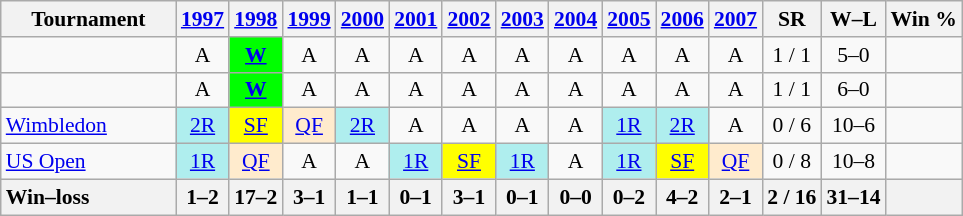<table class=wikitable style=text-align:center;font-size:90%>
<tr>
<th width=110>Tournament</th>
<th><a href='#'>1997</a></th>
<th><a href='#'>1998</a></th>
<th><a href='#'>1999</a></th>
<th><a href='#'>2000</a></th>
<th><a href='#'>2001</a></th>
<th><a href='#'>2002</a></th>
<th><a href='#'>2003</a></th>
<th><a href='#'>2004</a></th>
<th><a href='#'>2005</a></th>
<th><a href='#'>2006</a></th>
<th><a href='#'>2007</a></th>
<th>SR</th>
<th>W–L</th>
<th>Win %</th>
</tr>
<tr>
<td align=left></td>
<td>A</td>
<td bgcolor=lime><a href='#'><strong>W</strong></a></td>
<td>A</td>
<td>A</td>
<td>A</td>
<td>A</td>
<td>A</td>
<td>A</td>
<td>A</td>
<td>A</td>
<td>A</td>
<td>1 / 1</td>
<td>5–0</td>
<td></td>
</tr>
<tr>
<td align=left></td>
<td>A</td>
<td bgcolor=lime><a href='#'><strong>W</strong></a></td>
<td>A</td>
<td>A</td>
<td>A</td>
<td>A</td>
<td>A</td>
<td>A</td>
<td>A</td>
<td>A</td>
<td>A</td>
<td>1 / 1</td>
<td>6–0</td>
<td></td>
</tr>
<tr>
<td align=left><a href='#'>Wimbledon</a></td>
<td bgcolor=afeeee><a href='#'>2R</a></td>
<td style="background:yellow;"><a href='#'>SF</a></td>
<td bgcolor=ffebcd><a href='#'>QF</a></td>
<td bgcolor=afeeee><a href='#'>2R</a></td>
<td>A</td>
<td>A</td>
<td>A</td>
<td>A</td>
<td bgcolor=afeeee><a href='#'>1R</a></td>
<td bgcolor=afeeee><a href='#'>2R</a></td>
<td>A</td>
<td>0 / 6</td>
<td>10–6</td>
<td></td>
</tr>
<tr>
<td align=left><a href='#'>US Open</a></td>
<td bgcolor=afeeee><a href='#'>1R</a></td>
<td bgcolor=ffebcd><a href='#'>QF</a></td>
<td>A</td>
<td>A</td>
<td bgcolor=afeeee><a href='#'>1R</a></td>
<td style="background:yellow;"><a href='#'>SF</a></td>
<td bgcolor=afeeee><a href='#'>1R</a></td>
<td>A</td>
<td bgcolor=afeeee><a href='#'>1R</a></td>
<td style="background:yellow;"><a href='#'>SF</a></td>
<td bgcolor=ffebcd><a href='#'>QF</a></td>
<td>0 / 8</td>
<td>10–8</td>
<td></td>
</tr>
<tr>
<th style=text-align:left>Win–loss</th>
<th>1–2</th>
<th>17–2</th>
<th>3–1</th>
<th>1–1</th>
<th>0–1</th>
<th>3–1</th>
<th>0–1</th>
<th>0–0</th>
<th>0–2</th>
<th>4–2</th>
<th>2–1</th>
<th>2 / 16</th>
<th>31–14</th>
<th></th>
</tr>
</table>
